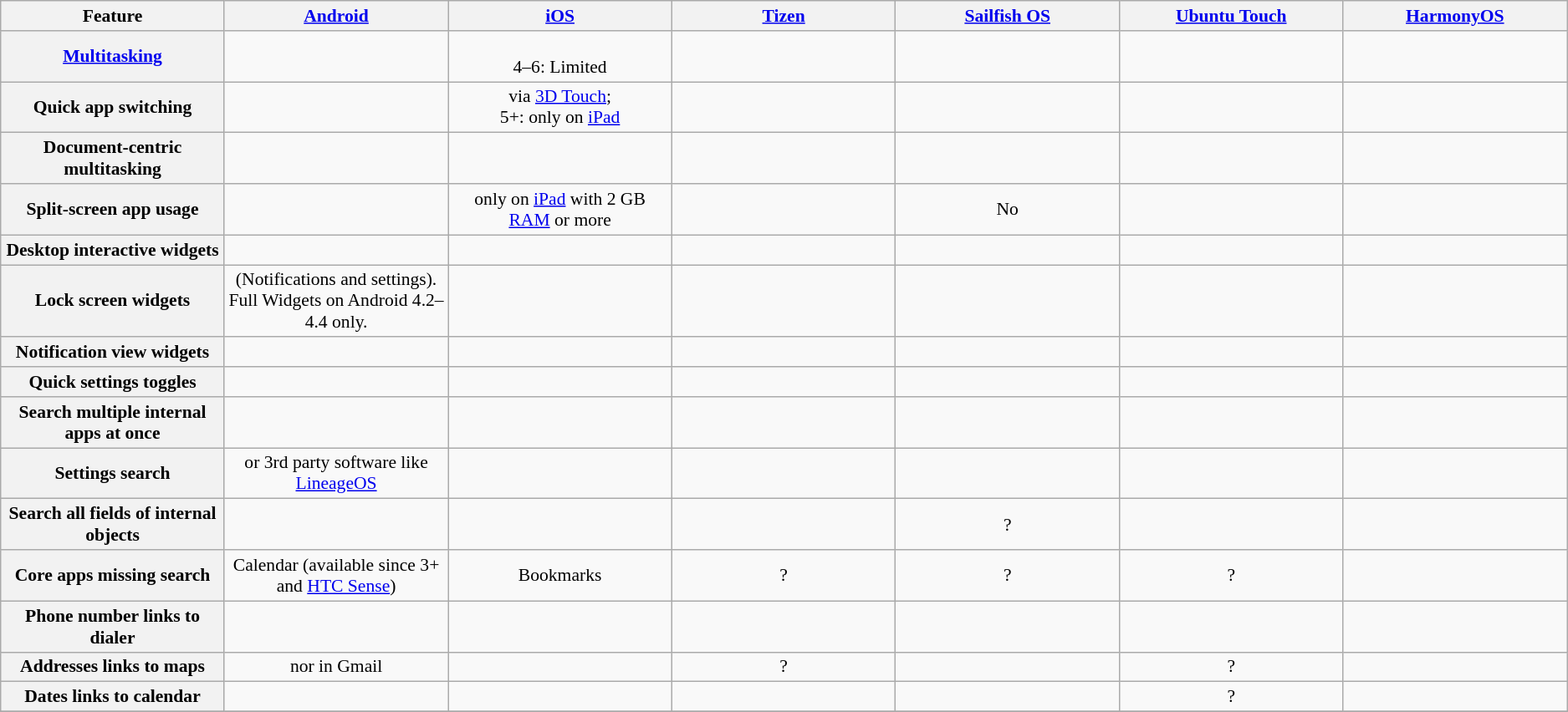<table class="wikitable" style="font-size:90%; text-align: center; width: auto">
<tr>
<th width="10%">Feature</th>
<th width="10%"><a href='#'>Android</a></th>
<th width="10%"><a href='#'>iOS</a></th>
<th width="10%"><a href='#'>Tizen</a></th>
<th width="10%"><a href='#'>Sailfish OS</a></th>
<th width="10%"><a href='#'>Ubuntu Touch</a></th>
<th width="10%"><a href='#'>HarmonyOS</a></th>
</tr>
<tr>
<th><a href='#'>Multitasking</a></th>
<td></td>
<td><br>4–6: Limited</td>
<td></td>
<td></td>
<td></td>
<td></td>
</tr>
<tr>
<th>Quick app switching</th>
<td></td>
<td> via <a href='#'>3D Touch</a>;<br>5+: only on <a href='#'>iPad</a></td>
<td></td>
<td></td>
<td></td>
<td></td>
</tr>
<tr>
<th>Document-centric multitasking</th>
<td></td>
<td></td>
<td></td>
<td></td>
<td></td>
<td></td>
</tr>
<tr>
<th>Split-screen app usage</th>
<td></td>
<td> only on <a href='#'>iPad</a> with 2 GB <a href='#'>RAM</a> or more</td>
<td></td>
<td>No </td>
<td></td>
<td></td>
</tr>
<tr>
<th>Desktop interactive widgets</th>
<td></td>
<td></td>
<td></td>
<td></td>
<td></td>
<td></td>
</tr>
<tr>
<th>Lock screen widgets</th>
<td> (Notifications and settings). Full Widgets on Android 4.2–4.4 only.</td>
<td></td>
<td></td>
<td></td>
<td></td>
<td></td>
</tr>
<tr>
<th>Notification view widgets</th>
<td></td>
<td></td>
<td></td>
<td></td>
<td></td>
<td></td>
</tr>
<tr>
<th>Quick settings toggles</th>
<td></td>
<td></td>
<td></td>
<td></td>
<td></td>
<td></td>
</tr>
<tr>
<th>Search multiple internal apps at once</th>
<td></td>
<td></td>
<td></td>
<td></td>
<td></td>
<td></td>
</tr>
<tr>
<th>Settings search</th>
<td> or 3rd party software like <a href='#'>LineageOS</a></td>
<td></td>
<td></td>
<td></td>
<td></td>
<td></td>
</tr>
<tr>
<th>Search all fields of internal objects</th>
<td></td>
<td></td>
<td></td>
<td>?</td>
<td></td>
<td></td>
</tr>
<tr>
<th>Core apps missing search</th>
<td>Calendar (available since 3+ and <a href='#'>HTC Sense</a>)</td>
<td>Bookmarks</td>
<td>?</td>
<td>?</td>
<td>?</td>
<td></td>
</tr>
<tr>
<th>Phone number links to dialer</th>
<td></td>
<td></td>
<td></td>
<td></td>
<td></td>
<td></td>
</tr>
<tr>
<th>Addresses links to maps</th>
<td> nor in Gmail</td>
<td></td>
<td>?</td>
<td></td>
<td>?</td>
<td></td>
</tr>
<tr>
<th>Dates links to calendar</th>
<td></td>
<td></td>
<td></td>
<td></td>
<td>?</td>
<td></td>
</tr>
<tr>
</tr>
</table>
